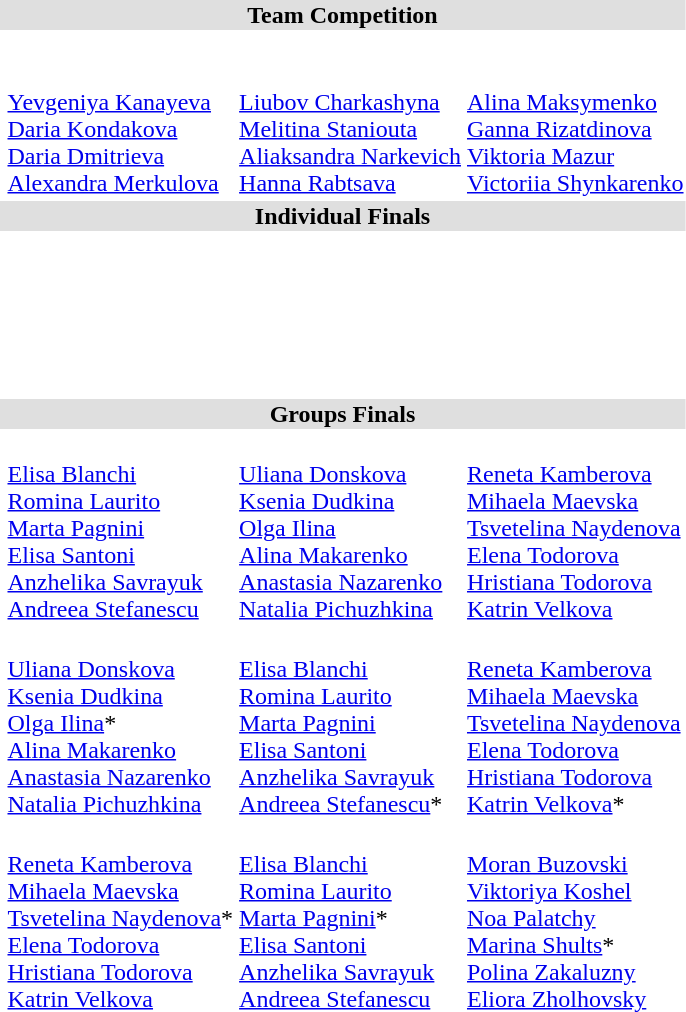<table>
<tr bgcolor="DFDFDF">
<td colspan="4" align="center"><strong>Team Competition</strong></td>
</tr>
<tr>
<th scope=row style="text-align:left"><br></th>
<td valign="top"><br><br><a href='#'>Yevgeniya Kanayeva</a><br>
<a href='#'>Daria Kondakova</a><br>
<a href='#'>Daria Dmitrieva</a><br>
<a href='#'>Alexandra Merkulova</a></td>
<td valign="top"><br><br><a href='#'>Liubov Charkashyna</a><br>
<a href='#'>Melitina Staniouta</a><br>
<a href='#'>Aliaksandra Narkevich</a><br>
<a href='#'>Hanna Rabtsava</a></td>
<td valign="top"><br><br><a href='#'>Alina Maksymenko</a><br>
<a href='#'>Ganna Rizatdinova</a><br>
<a href='#'>Viktoria Mazur</a><br>
<a href='#'>Victoriia Shynkarenko</a></td>
</tr>
<tr bgcolor="DFDFDF">
<td colspan="4" align="center"><strong>Individual Finals</strong></td>
</tr>
<tr>
<th scope=row style="text-align:left"><br></th>
<td></td>
<td></td>
<td></td>
</tr>
<tr>
<th scope=row style="text-align:left"><br></th>
<td></td>
<td></td>
<td></td>
</tr>
<tr>
<th scope=row style="text-align:left"><br></th>
<td></td>
<td></td>
<td></td>
</tr>
<tr>
<th scope=row style="text-align:left"><br></th>
<td></td>
<td></td>
<td></td>
</tr>
<tr>
<th scope=row style="text-align:left"><br></th>
<td></td>
<td></td>
<td></td>
</tr>
<tr bgcolor="DFDFDF">
<td colspan="4" align="center"><strong>Groups Finals</strong></td>
</tr>
<tr>
<th scope=row style="text-align:left"><br></th>
<td><br><a href='#'>Elisa Blanchi</a><br><a href='#'>Romina Laurito</a><br><a href='#'>Marta Pagnini</a><br><a href='#'>Elisa Santoni</a><br><a href='#'>Anzhelika Savrayuk</a><br><a href='#'>Andreea Stefanescu</a></td>
<td><br><a href='#'>Uliana Donskova</a><br><a href='#'>Ksenia Dudkina</a><br><a href='#'>Olga Ilina</a><br><a href='#'>Alina Makarenko</a><br><a href='#'>Anastasia Nazarenko</a><br><a href='#'>Natalia Pichuzhkina</a></td>
<td><br><a href='#'>Reneta Kamberova</a><br><a href='#'>Mihaela Maevska</a><br><a href='#'>Tsvetelina Naydenova</a><br><a href='#'>Elena Todorova</a><br><a href='#'>Hristiana Todorova</a><br><a href='#'>Katrin Velkova</a></td>
</tr>
<tr>
<th scope=row style="text-align:left"><br></th>
<td><br><a href='#'>Uliana Donskova</a><br><a href='#'>Ksenia Dudkina</a><br><a href='#'>Olga Ilina</a>*<br><a href='#'>Alina Makarenko</a><br><a href='#'>Anastasia Nazarenko</a><br><a href='#'>Natalia Pichuzhkina</a></td>
<td><br><a href='#'>Elisa Blanchi</a><br><a href='#'>Romina Laurito</a><br><a href='#'>Marta Pagnini</a><br><a href='#'>Elisa Santoni</a><br><a href='#'>Anzhelika Savrayuk</a><br><a href='#'>Andreea Stefanescu</a>*</td>
<td><br><a href='#'>Reneta Kamberova</a><br><a href='#'>Mihaela Maevska</a><br><a href='#'>Tsvetelina Naydenova</a><br><a href='#'>Elena Todorova</a><br><a href='#'>Hristiana Todorova</a><br><a href='#'>Katrin Velkova</a>*</td>
</tr>
<tr>
<th scope=row style="text-align:left"><br></th>
<td><br><a href='#'>Reneta Kamberova</a><br><a href='#'>Mihaela Maevska</a><br><a href='#'>Tsvetelina Naydenova</a>*<br><a href='#'>Elena Todorova</a><br><a href='#'>Hristiana Todorova</a><br><a href='#'>Katrin Velkova</a></td>
<td><br><a href='#'>Elisa Blanchi</a><br><a href='#'>Romina Laurito</a><br><a href='#'>Marta Pagnini</a>*<br><a href='#'>Elisa Santoni</a><br><a href='#'>Anzhelika Savrayuk</a><br><a href='#'>Andreea Stefanescu</a></td>
<td><br><a href='#'>Moran Buzovski</a><br><a href='#'>Viktoriya Koshel</a><br><a href='#'>Noa Palatchy</a><br><a href='#'>Marina Shults</a>*<br><a href='#'>Polina Zakaluzny</a><br><a href='#'>Eliora Zholhovsky</a></td>
</tr>
</table>
